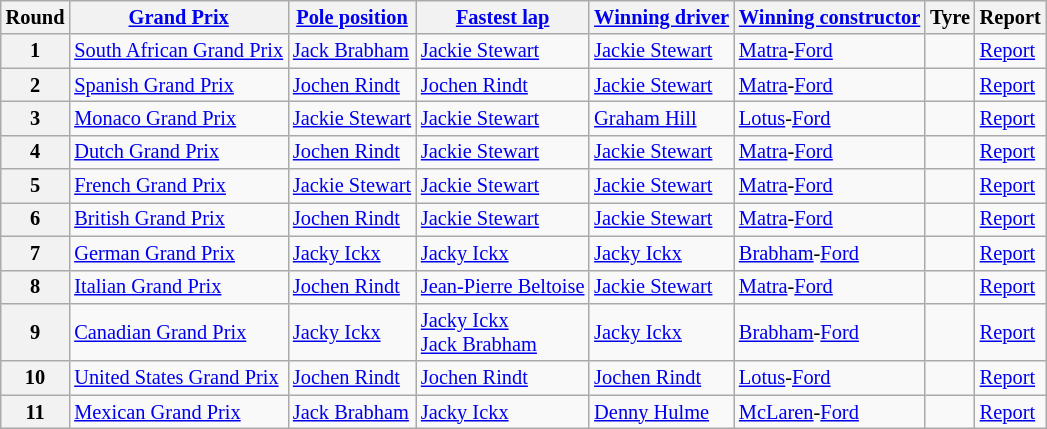<table class="wikitable sortable" style="font-size:85%">
<tr>
<th>Round</th>
<th><a href='#'>Grand Prix</a></th>
<th><a href='#'>Pole position</a></th>
<th><a href='#'>Fastest lap</a></th>
<th><a href='#'>Winning driver</a></th>
<th><a href='#'>Winning constructor</a></th>
<th>Tyre</th>
<th>Report</th>
</tr>
<tr>
<th>1</th>
<td> <a href='#'>South African Grand Prix</a></td>
<td> <a href='#'>Jack Brabham</a></td>
<td> <a href='#'>Jackie Stewart</a></td>
<td> <a href='#'>Jackie Stewart</a></td>
<td> <a href='#'>Matra</a>-<a href='#'>Ford</a></td>
<td></td>
<td><a href='#'>Report</a></td>
</tr>
<tr>
<th>2</th>
<td> <a href='#'>Spanish Grand Prix</a></td>
<td> <a href='#'>Jochen Rindt</a></td>
<td> <a href='#'>Jochen Rindt</a></td>
<td> <a href='#'>Jackie Stewart</a></td>
<td> <a href='#'>Matra</a>-<a href='#'>Ford</a></td>
<td></td>
<td><a href='#'>Report</a></td>
</tr>
<tr>
<th>3</th>
<td> <a href='#'>Monaco Grand Prix</a></td>
<td> <a href='#'>Jackie Stewart</a></td>
<td> <a href='#'>Jackie Stewart</a></td>
<td> <a href='#'>Graham Hill</a></td>
<td> <a href='#'>Lotus</a>-<a href='#'>Ford</a></td>
<td></td>
<td><a href='#'>Report</a></td>
</tr>
<tr>
<th>4</th>
<td> <a href='#'>Dutch Grand Prix</a></td>
<td> <a href='#'>Jochen Rindt</a></td>
<td> <a href='#'>Jackie Stewart</a></td>
<td> <a href='#'>Jackie Stewart</a></td>
<td> <a href='#'>Matra</a>-<a href='#'>Ford</a></td>
<td></td>
<td><a href='#'>Report</a></td>
</tr>
<tr>
<th>5</th>
<td> <a href='#'>French Grand Prix</a></td>
<td> <a href='#'>Jackie Stewart</a></td>
<td> <a href='#'>Jackie Stewart</a></td>
<td> <a href='#'>Jackie Stewart</a></td>
<td> <a href='#'>Matra</a>-<a href='#'>Ford</a></td>
<td></td>
<td><a href='#'>Report</a></td>
</tr>
<tr>
<th>6</th>
<td> <a href='#'>British Grand Prix</a></td>
<td> <a href='#'>Jochen Rindt</a></td>
<td> <a href='#'>Jackie Stewart</a></td>
<td> <a href='#'>Jackie Stewart</a></td>
<td> <a href='#'>Matra</a>-<a href='#'>Ford</a></td>
<td></td>
<td><a href='#'>Report</a></td>
</tr>
<tr>
<th>7</th>
<td> <a href='#'>German Grand Prix</a></td>
<td> <a href='#'>Jacky Ickx</a></td>
<td> <a href='#'>Jacky Ickx</a></td>
<td> <a href='#'>Jacky Ickx</a></td>
<td> <a href='#'>Brabham</a>-<a href='#'>Ford</a></td>
<td></td>
<td><a href='#'>Report</a></td>
</tr>
<tr>
<th>8</th>
<td> <a href='#'>Italian Grand Prix</a></td>
<td> <a href='#'>Jochen Rindt</a></td>
<td> <a href='#'>Jean-Pierre Beltoise</a></td>
<td> <a href='#'>Jackie Stewart</a></td>
<td> <a href='#'>Matra</a>-<a href='#'>Ford</a></td>
<td></td>
<td><a href='#'>Report</a></td>
</tr>
<tr>
<th>9</th>
<td> <a href='#'>Canadian Grand Prix</a></td>
<td> <a href='#'>Jacky Ickx</a></td>
<td> <a href='#'>Jacky Ickx</a><br> <a href='#'>Jack Brabham</a></td>
<td> <a href='#'>Jacky Ickx</a></td>
<td> <a href='#'>Brabham</a>-<a href='#'>Ford</a></td>
<td></td>
<td><a href='#'>Report</a></td>
</tr>
<tr>
<th>10</th>
<td> <a href='#'>United States Grand Prix</a></td>
<td> <a href='#'>Jochen Rindt</a></td>
<td> <a href='#'>Jochen Rindt</a></td>
<td> <a href='#'>Jochen Rindt</a></td>
<td> <a href='#'>Lotus</a>-<a href='#'>Ford</a></td>
<td></td>
<td><a href='#'>Report</a></td>
</tr>
<tr>
<th>11</th>
<td> <a href='#'>Mexican Grand Prix</a></td>
<td> <a href='#'>Jack Brabham</a></td>
<td> <a href='#'>Jacky Ickx</a></td>
<td> <a href='#'>Denny Hulme</a></td>
<td> <a href='#'>McLaren</a>-<a href='#'>Ford</a></td>
<td></td>
<td><a href='#'>Report</a></td>
</tr>
</table>
